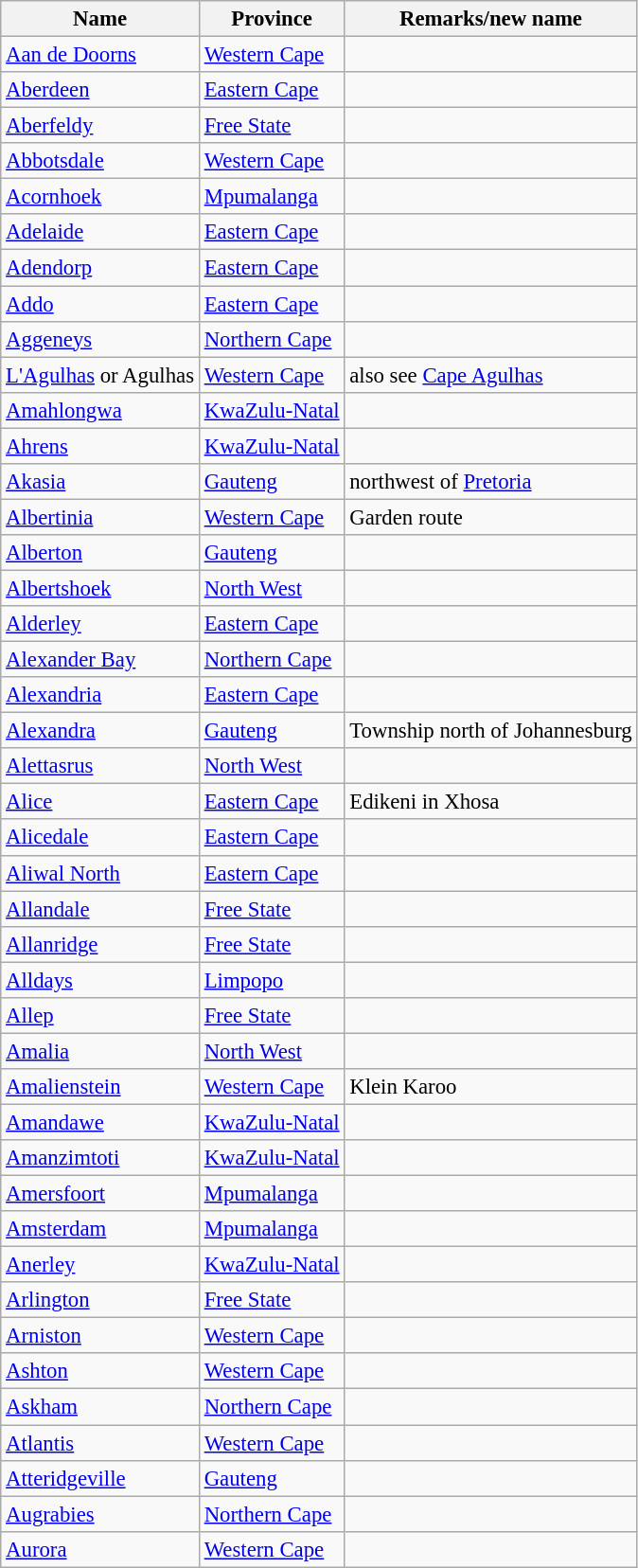<table class="wikitable sortable" style="font-size: 95%;">
<tr>
<th>Name</th>
<th>Province</th>
<th>Remarks/new name</th>
</tr>
<tr>
<td><a href='#'>Aan de Doorns</a></td>
<td><a href='#'>Western Cape</a></td>
<td></td>
</tr>
<tr>
<td><a href='#'>Aberdeen</a></td>
<td><a href='#'>Eastern Cape</a></td>
<td></td>
</tr>
<tr>
<td><a href='#'>Aberfeldy</a></td>
<td><a href='#'>Free State</a></td>
<td></td>
</tr>
<tr>
<td><a href='#'>Abbotsdale</a></td>
<td><a href='#'>Western Cape</a></td>
<td></td>
</tr>
<tr>
<td><a href='#'>Acornhoek</a></td>
<td><a href='#'>Mpumalanga</a></td>
<td></td>
</tr>
<tr>
<td><a href='#'>Adelaide</a></td>
<td><a href='#'>Eastern Cape</a></td>
<td></td>
</tr>
<tr>
<td><a href='#'>Adendorp</a></td>
<td><a href='#'>Eastern Cape</a></td>
<td></td>
</tr>
<tr>
<td><a href='#'>Addo</a></td>
<td><a href='#'>Eastern Cape</a></td>
<td></td>
</tr>
<tr>
<td><a href='#'>Aggeneys</a></td>
<td><a href='#'>Northern Cape</a></td>
<td></td>
</tr>
<tr>
<td><a href='#'>L'Agulhas</a> or Agulhas</td>
<td><a href='#'>Western Cape</a></td>
<td>also see <a href='#'>Cape Agulhas</a></td>
</tr>
<tr>
<td><a href='#'>Amahlongwa</a></td>
<td><a href='#'>KwaZulu-Natal</a></td>
</tr>
<tr>
<td><a href='#'>Ahrens</a></td>
<td><a href='#'>KwaZulu-Natal</a></td>
<td></td>
</tr>
<tr>
<td><a href='#'>Akasia</a></td>
<td><a href='#'>Gauteng</a></td>
<td>northwest of <a href='#'>Pretoria</a></td>
</tr>
<tr>
<td><a href='#'>Albertinia</a></td>
<td><a href='#'>Western Cape</a></td>
<td>Garden route</td>
</tr>
<tr>
<td><a href='#'>Alberton</a></td>
<td><a href='#'>Gauteng</a></td>
<td></td>
</tr>
<tr>
<td><a href='#'>Albertshoek</a></td>
<td><a href='#'>North West</a></td>
<td></td>
</tr>
<tr>
<td><a href='#'>Alderley</a></td>
<td><a href='#'>Eastern Cape</a></td>
<td></td>
</tr>
<tr>
<td><a href='#'>Alexander Bay</a></td>
<td><a href='#'>Northern Cape</a></td>
<td></td>
</tr>
<tr>
<td><a href='#'>Alexandria</a></td>
<td><a href='#'>Eastern Cape</a></td>
<td></td>
</tr>
<tr>
<td><a href='#'>Alexandra</a></td>
<td><a href='#'>Gauteng</a></td>
<td>Township north of Johannesburg</td>
</tr>
<tr>
<td><a href='#'>Alettasrus</a></td>
<td><a href='#'>North West</a></td>
<td></td>
</tr>
<tr>
<td><a href='#'>Alice</a></td>
<td><a href='#'>Eastern Cape</a></td>
<td>Edikeni in Xhosa</td>
</tr>
<tr>
<td><a href='#'>Alicedale</a></td>
<td><a href='#'>Eastern Cape</a></td>
<td></td>
</tr>
<tr>
<td><a href='#'>Aliwal North</a></td>
<td><a href='#'>Eastern Cape</a></td>
<td></td>
</tr>
<tr>
<td><a href='#'>Allandale</a></td>
<td><a href='#'>Free State</a></td>
<td></td>
</tr>
<tr>
<td><a href='#'>Allanridge</a></td>
<td><a href='#'>Free State</a></td>
<td></td>
</tr>
<tr>
<td><a href='#'>Alldays</a></td>
<td><a href='#'>Limpopo</a></td>
<td></td>
</tr>
<tr>
<td><a href='#'>Allep</a></td>
<td><a href='#'>Free State</a></td>
<td></td>
</tr>
<tr>
<td><a href='#'>Amalia</a></td>
<td><a href='#'>North West</a></td>
<td></td>
</tr>
<tr>
<td><a href='#'>Amalienstein</a></td>
<td><a href='#'>Western Cape</a></td>
<td>Klein Karoo</td>
</tr>
<tr>
<td><a href='#'>Amandawe</a></td>
<td><a href='#'>KwaZulu-Natal</a></td>
</tr>
<tr>
<td><a href='#'>Amanzimtoti</a></td>
<td><a href='#'>KwaZulu-Natal</a></td>
<td></td>
</tr>
<tr>
<td><a href='#'>Amersfoort</a></td>
<td><a href='#'>Mpumalanga</a></td>
<td></td>
</tr>
<tr>
<td><a href='#'>Amsterdam</a></td>
<td><a href='#'>Mpumalanga</a></td>
<td></td>
</tr>
<tr>
<td><a href='#'>Anerley</a></td>
<td><a href='#'>KwaZulu-Natal</a></td>
<td></td>
</tr>
<tr>
<td><a href='#'>Arlington</a></td>
<td><a href='#'>Free State</a></td>
<td></td>
</tr>
<tr>
<td><a href='#'>Arniston</a></td>
<td><a href='#'>Western Cape</a></td>
<td></td>
</tr>
<tr>
<td><a href='#'>Ashton</a></td>
<td><a href='#'>Western Cape</a></td>
<td></td>
</tr>
<tr>
<td><a href='#'>Askham</a></td>
<td><a href='#'>Northern Cape</a></td>
<td></td>
</tr>
<tr>
<td><a href='#'>Atlantis</a></td>
<td><a href='#'>Western Cape</a></td>
<td></td>
</tr>
<tr>
<td><a href='#'>Atteridgeville</a></td>
<td><a href='#'>Gauteng</a></td>
<td></td>
</tr>
<tr>
<td><a href='#'>Augrabies</a></td>
<td><a href='#'>Northern Cape</a></td>
<td></td>
</tr>
<tr>
<td><a href='#'>Aurora</a></td>
<td><a href='#'>Western Cape</a></td>
<td></td>
</tr>
</table>
